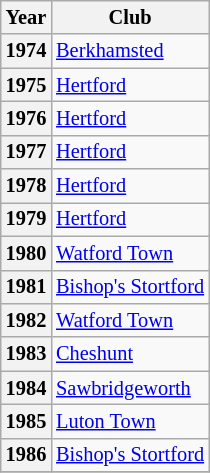<table class="wikitable" style="font-size:85%">
<tr>
<th>Year</th>
<th>Club</th>
</tr>
<tr>
<th scope="row">1974</th>
<td><a href='#'>Berkhamsted</a></td>
</tr>
<tr>
<th scope="row">1975</th>
<td><a href='#'>Hertford</a></td>
</tr>
<tr>
<th scope="row">1976</th>
<td><a href='#'>Hertford</a></td>
</tr>
<tr>
<th scope="row">1977</th>
<td><a href='#'>Hertford</a></td>
</tr>
<tr>
<th scope="row">1978</th>
<td><a href='#'>Hertford</a></td>
</tr>
<tr>
<th scope="row">1979</th>
<td><a href='#'>Hertford</a></td>
</tr>
<tr>
<th scope="row">1980</th>
<td><a href='#'>Watford Town</a></td>
</tr>
<tr>
<th scope="row">1981</th>
<td><a href='#'>Bishop's Stortford</a></td>
</tr>
<tr>
<th scope="row">1982</th>
<td><a href='#'>Watford Town</a></td>
</tr>
<tr>
<th scope="row">1983</th>
<td><a href='#'>Cheshunt</a></td>
</tr>
<tr>
<th scope="row">1984</th>
<td><a href='#'>Sawbridgeworth</a></td>
</tr>
<tr>
<th scope="row">1985</th>
<td><a href='#'>Luton Town</a></td>
</tr>
<tr>
<th scope="row">1986</th>
<td><a href='#'>Bishop's Stortford</a></td>
</tr>
<tr>
</tr>
</table>
